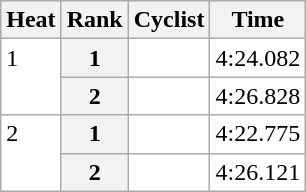<table class="wikitable">
<tr>
<th>Heat</th>
<th>Rank</th>
<th>Cyclist</th>
<th>Time</th>
</tr>
<tr align="left" valign="top" bgcolor="#FFFFFF">
<td rowspan=2 valign="top">1</td>
<th>1</th>
<td></td>
<td align="left">4:24.082</td>
</tr>
<tr align="left" valign="top" bgcolor="#FFFFFF">
<th>2</th>
<td></td>
<td align="left">4:26.828</td>
</tr>
<tr align="left" valign="top" bgcolor="#FFFFFF">
<td rowspan=2 valign="top">2</td>
<th>1</th>
<td></td>
<td align="left">4:22.775</td>
</tr>
<tr align="left" valign="top" bgcolor="#FFFFFF">
<th>2</th>
<td></td>
<td align="left">4:26.121</td>
</tr>
</table>
